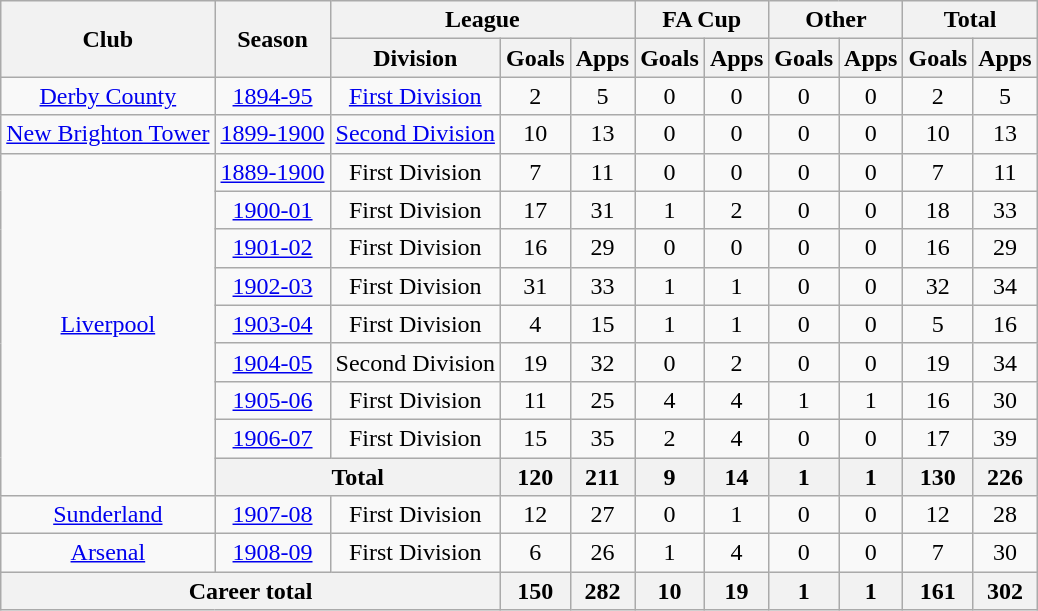<table class="wikitable" style="text-align:center">
<tr>
<th rowspan="2">Club</th>
<th rowspan="2">Season</th>
<th colspan="3">League</th>
<th colspan="2">FA Cup</th>
<th colspan="2">Other</th>
<th colspan="2">Total</th>
</tr>
<tr>
<th>Division</th>
<th>Goals</th>
<th>Apps</th>
<th>Goals</th>
<th>Apps</th>
<th>Goals</th>
<th>Apps</th>
<th>Goals</th>
<th>Apps</th>
</tr>
<tr>
<td><a href='#'>Derby County</a></td>
<td><a href='#'>1894-95</a></td>
<td><a href='#'>First Division</a></td>
<td>2</td>
<td>5</td>
<td>0</td>
<td>0</td>
<td>0</td>
<td>0</td>
<td>2</td>
<td>5</td>
</tr>
<tr>
<td><a href='#'>New Brighton Tower</a></td>
<td><a href='#'>1899-1900</a></td>
<td><a href='#'>Second Division</a></td>
<td>10</td>
<td>13</td>
<td>0</td>
<td>0</td>
<td>0</td>
<td>0</td>
<td>10</td>
<td>13</td>
</tr>
<tr>
<td rowspan="9"><a href='#'>Liverpool</a></td>
<td><a href='#'>1889-1900</a></td>
<td>First Division</td>
<td>7</td>
<td>11</td>
<td>0</td>
<td>0</td>
<td>0</td>
<td>0</td>
<td>7</td>
<td>11</td>
</tr>
<tr>
<td><a href='#'>1900-01</a></td>
<td>First Division</td>
<td>17</td>
<td>31</td>
<td>1</td>
<td>2</td>
<td>0</td>
<td>0</td>
<td>18</td>
<td>33</td>
</tr>
<tr>
<td><a href='#'>1901-02</a></td>
<td>First Division</td>
<td>16</td>
<td>29</td>
<td>0</td>
<td>0</td>
<td>0</td>
<td>0</td>
<td>16</td>
<td>29</td>
</tr>
<tr>
<td><a href='#'>1902-03</a></td>
<td>First Division</td>
<td>31</td>
<td>33</td>
<td>1</td>
<td>1</td>
<td>0</td>
<td>0</td>
<td>32</td>
<td>34</td>
</tr>
<tr>
<td><a href='#'>1903-04</a></td>
<td>First Division</td>
<td>4</td>
<td>15</td>
<td>1</td>
<td>1</td>
<td>0</td>
<td>0</td>
<td>5</td>
<td>16</td>
</tr>
<tr>
<td><a href='#'>1904-05</a></td>
<td>Second Division</td>
<td>19</td>
<td>32</td>
<td>0</td>
<td>2</td>
<td>0</td>
<td>0</td>
<td>19</td>
<td>34</td>
</tr>
<tr>
<td><a href='#'>1905-06</a></td>
<td>First Division</td>
<td>11</td>
<td>25</td>
<td>4</td>
<td>4</td>
<td>1</td>
<td>1</td>
<td>16</td>
<td>30</td>
</tr>
<tr>
<td><a href='#'>1906-07</a></td>
<td>First Division</td>
<td>15</td>
<td>35</td>
<td>2</td>
<td>4</td>
<td>0</td>
<td>0</td>
<td>17</td>
<td>39</td>
</tr>
<tr>
<th colspan="2">Total</th>
<th>120</th>
<th>211</th>
<th>9</th>
<th>14</th>
<th>1</th>
<th>1</th>
<th>130</th>
<th>226</th>
</tr>
<tr>
<td><a href='#'>Sunderland</a></td>
<td><a href='#'>1907-08</a></td>
<td>First Division</td>
<td>12</td>
<td>27</td>
<td>0</td>
<td>1</td>
<td>0</td>
<td>0</td>
<td>12</td>
<td>28</td>
</tr>
<tr>
<td><a href='#'>Arsenal</a></td>
<td><a href='#'>1908-09</a></td>
<td>First Division</td>
<td>6</td>
<td>26</td>
<td>1</td>
<td>4</td>
<td>0</td>
<td>0</td>
<td>7</td>
<td>30</td>
</tr>
<tr>
<th colspan="3">Career total</th>
<th>150</th>
<th>282</th>
<th>10</th>
<th>19</th>
<th>1</th>
<th>1</th>
<th>161</th>
<th>302</th>
</tr>
</table>
